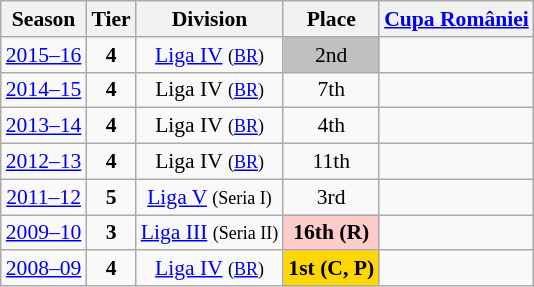<table class="wikitable" style="text-align:center; font-size:90%">
<tr>
<th>Season</th>
<th>Tier</th>
<th>Division</th>
<th>Place</th>
<th><a href='#'>Cupa României</a></th>
</tr>
<tr>
<td><a href='#'>2015–16</a></td>
<td><strong>4</strong></td>
<td><a href='#'>Liga IV</a> <small>(<a href='#'>BR</a>)</small></td>
<td align=center bgcolor=silver>2nd</td>
<td></td>
</tr>
<tr>
<td><a href='#'>2014–15</a></td>
<td><strong>4</strong></td>
<td>Liga IV <small>(<a href='#'>BR</a>)</small></td>
<td>7th</td>
<td></td>
</tr>
<tr>
<td><a href='#'>2013–14</a></td>
<td><strong>4</strong></td>
<td>Liga IV <small>(<a href='#'>BR</a>)</small></td>
<td>4th</td>
<td></td>
</tr>
<tr>
<td><a href='#'>2012–13</a></td>
<td><strong>4</strong></td>
<td>Liga IV <small>(<a href='#'>BR</a>)</small></td>
<td>11th</td>
<td></td>
</tr>
<tr>
<td><a href='#'>2011–12</a></td>
<td><strong>5</strong></td>
<td><a href='#'>Liga V</a> <small>(Seria I)</small></td>
<td>3rd</td>
<td></td>
</tr>
<tr>
<td><a href='#'>2009–10</a></td>
<td><strong>3</strong></td>
<td><a href='#'>Liga III</a> <small>(Seria II)</small></td>
<td align=center bgcolor=#FFCCCC><strong>16th</strong> <strong>(R)</strong></td>
<td></td>
</tr>
<tr>
<td><a href='#'>2008–09</a></td>
<td><strong>4</strong></td>
<td><a href='#'>Liga IV</a> <small>(<a href='#'>BR</a>)</small></td>
<td align=center bgcolor=gold><strong>1st</strong> <strong>(C, P)</strong></td>
<td></td>
</tr>
</table>
